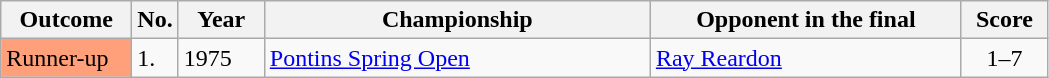<table class="sortable wikitable">
<tr>
<th width="80">Outcome</th>
<th width="20">No.</th>
<th width="50">Year</th>
<th style="width:250px;">Championship</th>
<th style="width:200px;">Opponent in the final</th>
<th style="width:50px;">Score</th>
</tr>
<tr>
<td style="background:#ffa07a;">Runner-up</td>
<td>1.</td>
<td>1975</td>
<td><a href='#'>Pontins Spring Open</a></td>
<td> <a href='#'>Ray Reardon</a></td>
<td align="center">1–7</td>
</tr>
</table>
